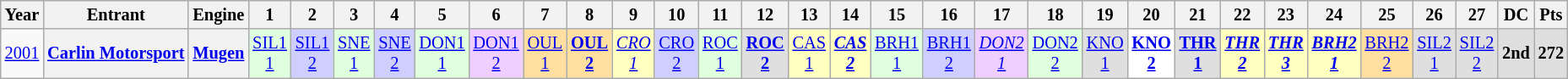<table class="wikitable" style="text-align:center; font-size:85%">
<tr>
<th>Year</th>
<th>Entrant</th>
<th>Engine</th>
<th>1</th>
<th>2</th>
<th>3</th>
<th>4</th>
<th>5</th>
<th>6</th>
<th>7</th>
<th>8</th>
<th>9</th>
<th>10</th>
<th>11</th>
<th>12</th>
<th>13</th>
<th>14</th>
<th>15</th>
<th>16</th>
<th>17</th>
<th>18</th>
<th>19</th>
<th>20</th>
<th>21</th>
<th>22</th>
<th>23</th>
<th>24</th>
<th>25</th>
<th>26</th>
<th>27</th>
<th>DC</th>
<th>Pts</th>
</tr>
<tr>
<td><a href='#'>2001</a></td>
<th nowrap><a href='#'>Carlin Motorsport</a></th>
<th nowrap><a href='#'>Mugen</a></th>
<td style="background:#DFFFDF;"><a href='#'>SIL1<br>1</a><br></td>
<td style="background:#CFCFFF;"><a href='#'>SIL1<br>2</a><br></td>
<td style="background:#DFFFDF;"><a href='#'>SNE<br>1</a><br></td>
<td style="background:#CFCFFF;"><a href='#'>SNE<br>2</a><br></td>
<td style="background:#DFFFDF;"><a href='#'>DON1<br>1</a><br></td>
<td style="background:#EFCFFF;"><a href='#'>DON1<br>2</a><br></td>
<td style="background:#FFDF9F;"><a href='#'>OUL<br>1</a><br></td>
<td style="background:#FFDF9F;"><strong><a href='#'>OUL<br>2</a></strong><br></td>
<td style="background:#FFFFBF;"><em><a href='#'>CRO<br>1</a></em><br></td>
<td style="background:#CFCFFF;"><a href='#'>CRO<br>2</a><br></td>
<td style="background:#DFFFDF;"><a href='#'>ROC<br>1</a><br></td>
<td style="background:#DFDFDF;"><strong><a href='#'>ROC<br>2</a></strong><br></td>
<td style="background:#FFFFBF;"><a href='#'>CAS<br>1</a><br></td>
<td style="background:#FFFFBF;"><strong><em><a href='#'>CAS<br>2</a></em></strong><br></td>
<td style="background:#DFFFDF;"><a href='#'>BRH1<br>1</a><br></td>
<td style="background:#CFCFFF;"><a href='#'>BRH1<br>2</a><br></td>
<td style="background:#EFCFFF;"><em><a href='#'>DON2<br>1</a></em><br></td>
<td style="background:#DFFFDF;"><a href='#'>DON2<br>2</a><br></td>
<td style="background:#DFDFDF;"><a href='#'>KNO<br>1</a><br></td>
<td style="background:#FFFFFF;"><strong><a href='#'>KNO<br>2</a></strong><br></td>
<td style="background:#DFDFDF;"><strong><a href='#'>THR<br>1</a></strong><br></td>
<td style="background:#FFFFBF;"><strong><em><a href='#'>THR<br>2</a></em></strong><br></td>
<td style="background:#FFFFBF;"><strong><em><a href='#'>THR<br>3</a></em></strong><br></td>
<td style="background:#FFFFBF;"><strong><em><a href='#'>BRH2<br>1</a></em></strong><br></td>
<td style="background:#FFDF9F;"><a href='#'>BRH2<br>2</a><br></td>
<td style="background:#DFDFDF;"><a href='#'>SIL2<br>1</a><br></td>
<td style="background:#DFDFDF;"><a href='#'>SIL2<br>2</a><br></td>
<th style="background:#DFDFDF;">2nd</th>
<th style="background:#DFDFDF;">272</th>
</tr>
</table>
